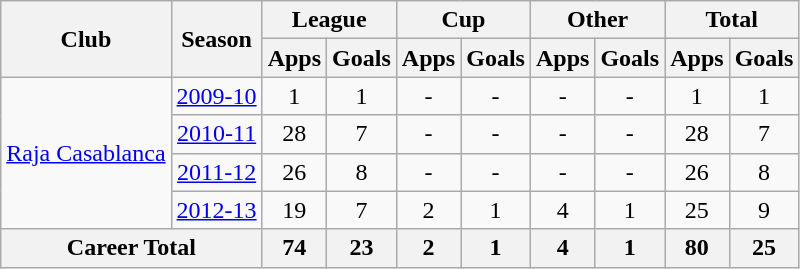<table class="wikitable" style="text-align: center;">
<tr>
<th rowspan="2">Club</th>
<th rowspan="2">Season</th>
<th colspan="2">League</th>
<th colspan="2">Cup</th>
<th colspan="2">Other</th>
<th colspan="2">Total</th>
</tr>
<tr>
<th>Apps</th>
<th>Goals</th>
<th>Apps</th>
<th>Goals</th>
<th>Apps</th>
<th>Goals</th>
<th>Apps</th>
<th>Goals</th>
</tr>
<tr>
<td rowspan="4" valign="center"><a href='#'>Raja Casablanca</a></td>
<td><a href='#'>2009-10</a></td>
<td>1</td>
<td>1</td>
<td>-</td>
<td>-</td>
<td>-</td>
<td>-</td>
<td>1</td>
<td>1</td>
</tr>
<tr>
<td><a href='#'>2010-11</a></td>
<td>28</td>
<td>7</td>
<td>-</td>
<td>-</td>
<td>-</td>
<td>-</td>
<td>28</td>
<td>7</td>
</tr>
<tr>
<td><a href='#'>2011-12</a></td>
<td>26</td>
<td>8</td>
<td>-</td>
<td>-</td>
<td>-</td>
<td>-</td>
<td>26</td>
<td>8</td>
</tr>
<tr>
<td><a href='#'>2012-13</a></td>
<td>19</td>
<td>7</td>
<td>2</td>
<td>1</td>
<td>4</td>
<td>1</td>
<td>25</td>
<td>9</td>
</tr>
<tr>
<th colspan="2">Career Total</th>
<th>74</th>
<th>23</th>
<th>2</th>
<th>1</th>
<th>4</th>
<th>1</th>
<th>80</th>
<th>25</th>
</tr>
</table>
